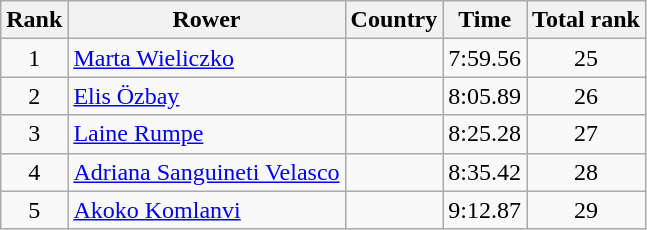<table class="wikitable" style="text-align:center">
<tr>
<th>Rank</th>
<th>Rower</th>
<th>Country</th>
<th>Time</th>
<th>Total rank</th>
</tr>
<tr>
<td>1</td>
<td align="left"><a href='#'>Marta Wieliczko</a></td>
<td align="left"></td>
<td>7:59.56</td>
<td>25</td>
</tr>
<tr>
<td>2</td>
<td align="left"><a href='#'>Elis Özbay</a></td>
<td align="left"></td>
<td>8:05.89</td>
<td>26</td>
</tr>
<tr>
<td>3</td>
<td align="left"><a href='#'>Laine Rumpe</a></td>
<td align="left"></td>
<td>8:25.28</td>
<td>27</td>
</tr>
<tr>
<td>4</td>
<td align="left"><a href='#'>Adriana Sanguineti Velasco</a></td>
<td align="left"></td>
<td>8:35.42</td>
<td>28</td>
</tr>
<tr>
<td>5</td>
<td align="left"><a href='#'>Akoko Komlanvi</a></td>
<td align="left"></td>
<td>9:12.87</td>
<td>29</td>
</tr>
</table>
